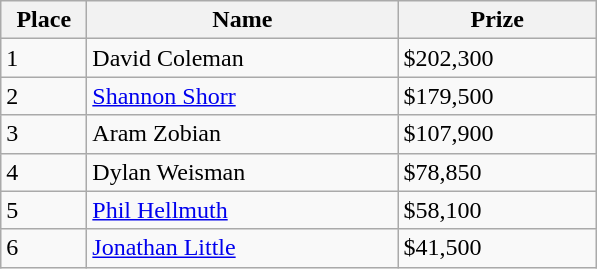<table class="wikitable">
<tr>
<th width="50">Place</th>
<th width="200">Name</th>
<th width="125">Prize</th>
</tr>
<tr>
<td>1</td>
<td> David Coleman</td>
<td>$202,300</td>
</tr>
<tr>
<td>2</td>
<td> <a href='#'>Shannon Shorr</a></td>
<td>$179,500</td>
</tr>
<tr>
<td>3</td>
<td> Aram Zobian</td>
<td>$107,900</td>
</tr>
<tr>
<td>4</td>
<td> Dylan Weisman</td>
<td>$78,850</td>
</tr>
<tr>
<td>5</td>
<td> <a href='#'>Phil Hellmuth</a></td>
<td>$58,100</td>
</tr>
<tr>
<td>6</td>
<td> <a href='#'>Jonathan Little</a></td>
<td>$41,500</td>
</tr>
</table>
